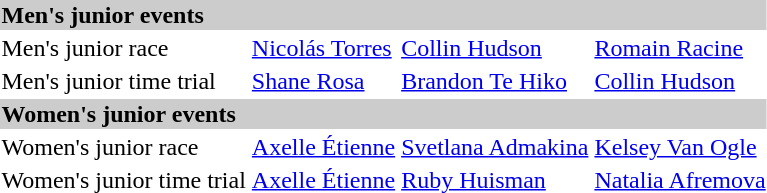<table>
<tr style="background:#ccc;">
<td colspan=4><strong>Men's junior events</strong></td>
</tr>
<tr>
<td>Men's junior race</td>
<td><a href='#'>Nicolás Torres</a><br></td>
<td><a href='#'>Collin Hudson</a><br></td>
<td><a href='#'>Romain Racine</a><br></td>
</tr>
<tr>
<td>Men's junior time trial</td>
<td><a href='#'>Shane Rosa</a><br></td>
<td><a href='#'>Brandon Te Hiko</a><br></td>
<td><a href='#'>Collin Hudson</a><br></td>
</tr>
<tr style="background:#ccc;">
<td colspan=4><strong>Women's junior events</strong></td>
</tr>
<tr>
<td>Women's junior race</td>
<td><a href='#'>Axelle Étienne</a><br></td>
<td><a href='#'>Svetlana Admakina</a><br></td>
<td><a href='#'>Kelsey Van Ogle</a><br></td>
</tr>
<tr>
<td>Women's junior time trial</td>
<td><a href='#'>Axelle Étienne</a><br></td>
<td><a href='#'>Ruby Huisman</a><br></td>
<td><a href='#'>Natalia Afremova</a><br></td>
</tr>
</table>
